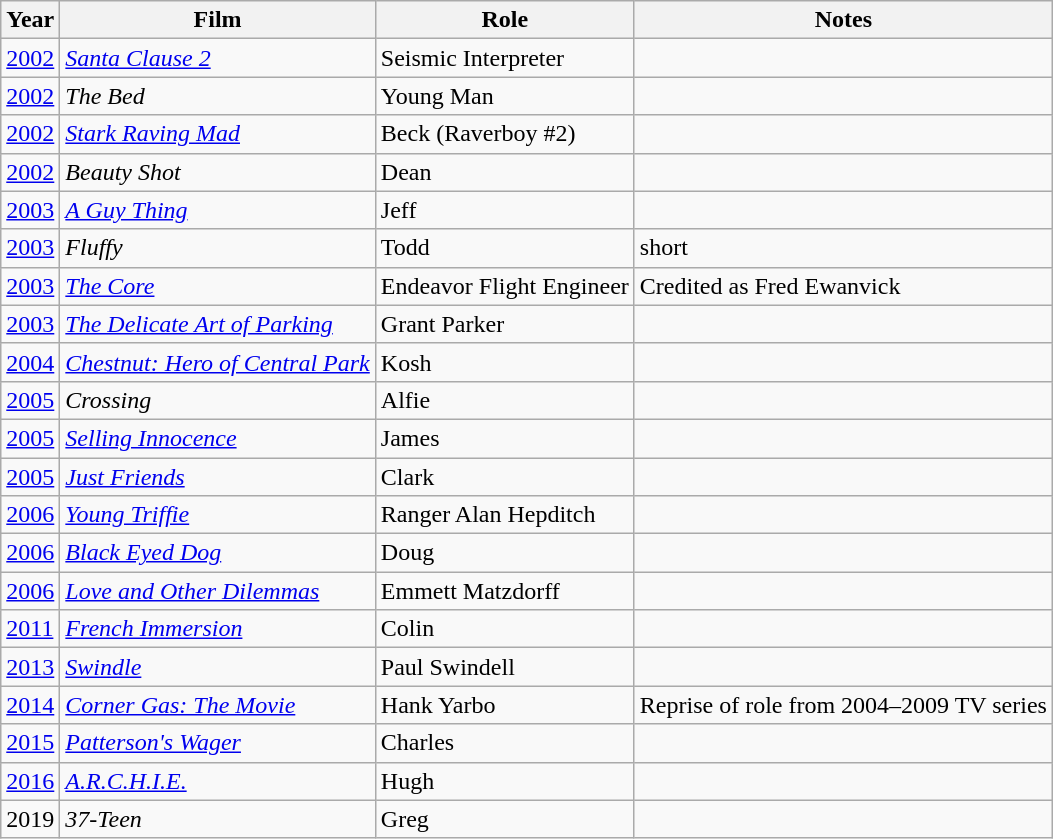<table class="wikitable sortable">
<tr>
<th>Year</th>
<th>Film</th>
<th>Role</th>
<th class="unsortable">Notes</th>
</tr>
<tr>
<td><a href='#'>2002</a></td>
<td><em><a href='#'>Santa Clause 2</a></em></td>
<td>Seismic Interpreter</td>
<td></td>
</tr>
<tr>
<td><a href='#'>2002</a></td>
<td data-sort-value="Bed, The"><em>The Bed</em></td>
<td>Young Man</td>
<td></td>
</tr>
<tr>
<td><a href='#'>2002</a></td>
<td><em><a href='#'>Stark Raving Mad</a></em></td>
<td>Beck (Raverboy #2)</td>
<td></td>
</tr>
<tr>
<td><a href='#'>2002</a></td>
<td><em>Beauty Shot</em></td>
<td>Dean</td>
<td></td>
</tr>
<tr>
<td><a href='#'>2003</a></td>
<td data-sort-value="Guy Thing, A"><em><a href='#'>A Guy Thing</a></em></td>
<td>Jeff</td>
<td></td>
</tr>
<tr>
<td><a href='#'>2003</a></td>
<td><em>Fluffy</em></td>
<td>Todd</td>
<td>short</td>
</tr>
<tr>
<td><a href='#'>2003</a></td>
<td data-sort-value="Core, The"><em><a href='#'>The Core</a></em></td>
<td>Endeavor Flight Engineer</td>
<td>Credited as Fred Ewanvick</td>
</tr>
<tr>
<td><a href='#'>2003</a></td>
<td data-sort-value="Delicate Art of Parking, The"><em><a href='#'>The Delicate Art of Parking</a></em></td>
<td>Grant Parker</td>
<td></td>
</tr>
<tr>
<td><a href='#'>2004</a></td>
<td><em><a href='#'>Chestnut: Hero of Central Park</a></em></td>
<td>Kosh</td>
<td></td>
</tr>
<tr>
<td><a href='#'>2005</a></td>
<td><em>Crossing</em></td>
<td>Alfie</td>
<td></td>
</tr>
<tr>
<td><a href='#'>2005</a></td>
<td><em><a href='#'>Selling Innocence</a></em></td>
<td>James</td>
<td></td>
</tr>
<tr>
<td><a href='#'>2005</a></td>
<td><em><a href='#'>Just Friends</a></em></td>
<td>Clark</td>
<td></td>
</tr>
<tr>
<td><a href='#'>2006</a></td>
<td><em><a href='#'>Young Triffie</a></em></td>
<td>Ranger Alan Hepditch</td>
<td></td>
</tr>
<tr>
<td><a href='#'>2006</a></td>
<td><em><a href='#'>Black Eyed Dog</a></em></td>
<td>Doug</td>
<td></td>
</tr>
<tr>
<td><a href='#'>2006</a></td>
<td><em><a href='#'>Love and Other Dilemmas</a></em></td>
<td>Emmett Matzdorff</td>
<td></td>
</tr>
<tr>
<td><a href='#'>2011</a></td>
<td><em><a href='#'>French Immersion</a></em></td>
<td>Colin</td>
<td></td>
</tr>
<tr>
<td><a href='#'>2013</a></td>
<td><em><a href='#'>Swindle</a></em></td>
<td>Paul Swindell</td>
<td></td>
</tr>
<tr>
<td><a href='#'>2014</a></td>
<td><em><a href='#'>Corner Gas: The Movie</a></em></td>
<td>Hank Yarbo</td>
<td>Reprise of role from 2004–2009 TV series</td>
</tr>
<tr>
<td><a href='#'>2015</a></td>
<td><em><a href='#'>Patterson's Wager</a></em></td>
<td>Charles</td>
<td></td>
</tr>
<tr>
<td><a href='#'>2016</a></td>
<td><em><a href='#'>A.R.C.H.I.E.</a></em></td>
<td>Hugh</td>
<td></td>
</tr>
<tr>
<td>2019</td>
<td><em>37-Teen</em></td>
<td>Greg</td>
<td></td>
</tr>
</table>
